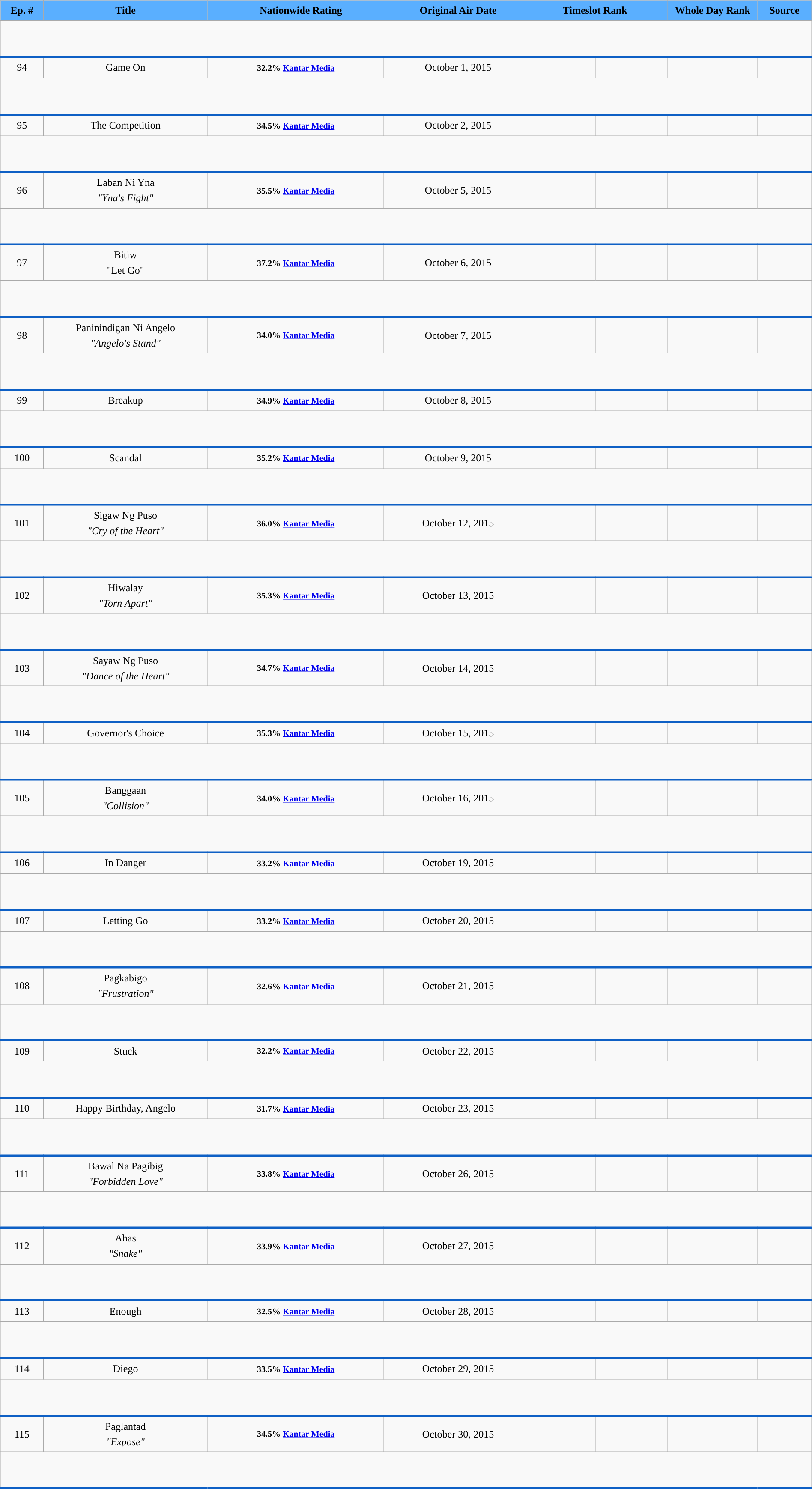<table class="wikitable" style="text-align: center; background:#f9f9f9; line-height:16px; line-height:150%" width="100%">
<tr style="color:black;">
<th style="background:#5AAFFF;">Ep. #</th>
<th style="background:#5AAFFF;">Title</th>
<th style="background:#5AAFFF;" colspan="2" width="23%">Nationwide Rating</th>
<th style="background:#5AAFFF;">Original Air Date</th>
<th style="background:#5AAFFF;" colspan="2" width="18%">Timeslot Rank</th>
<th style="background:#5AAFFF;" width="11%">Whole Day Rank</th>
<th style="background:#5AAFFF;">Source</th>
</tr>
<tr style="text-align: center">
</tr>
<tr style="text-align: center">
<td colspan = "10" style="text-align: left; border-bottom: 3px solid #0e60c5;"><br><br></td>
</tr>
<tr style="text-align: center">
<td>94</td>
<td>Game On</td>
<td><small><strong>32.2% <a href='#'>Kantar Media</a></strong></small></td>
<td></td>
<td>October 1, 2015</td>
<td></td>
<td></td>
<td></td>
</tr>
<tr style="text-align: center">
<td colspan = "10" style="text-align: left; border-bottom: 3px solid #0e60c5;"><br><br></td>
</tr>
<tr style="text-align: center">
<td>95</td>
<td>The Competition</td>
<td><small><strong>34.5% <a href='#'>Kantar Media</a></strong></small></td>
<td></td>
<td>October 2, 2015</td>
<td></td>
<td></td>
<td></td>
</tr>
<tr style="text-align: center">
<td colspan = "10" style="text-align: left; border-bottom: 3px solid #0e60c5;"><br><br></td>
</tr>
<tr style="text-align: center">
<td>96</td>
<td>Laban Ni Yna <br> <em>"Yna's Fight"</em></td>
<td><small><strong>35.5% <a href='#'>Kantar Media</a></strong></small></td>
<td></td>
<td>October 5, 2015</td>
<td></td>
<td></td>
<td></td>
</tr>
<tr style="text-align: center">
<td colspan = "10" style="text-align: left; border-bottom: 3px solid #0e60c5;"><br><br></td>
</tr>
<tr style="text-align: center">
<td>97</td>
<td>Bitiw <br> "Let Go"</td>
<td><small><strong>37.2% <a href='#'>Kantar Media</a></strong></small></td>
<td></td>
<td>October 6, 2015</td>
<td></td>
<td></td>
<td></td>
</tr>
<tr style="text-align: center">
<td colspan = "10" style="text-align: left; border-bottom: 3px solid #0e60c5;"><br><br></td>
</tr>
<tr style="text-align: center">
<td>98</td>
<td>Paninindigan Ni Angelo <br> <em>"Angelo's Stand"</em></td>
<td><small><strong>34.0% <a href='#'>Kantar Media</a></strong></small></td>
<td></td>
<td>October 7, 2015</td>
<td></td>
<td></td>
<td></td>
</tr>
<tr style="text-align: center">
<td colspan = "10" style="text-align: left; border-bottom: 3px solid #0e60c5;"><br><br></td>
</tr>
<tr style="text-align: center">
<td>99</td>
<td>Breakup</td>
<td><small><strong>34.9% <a href='#'>Kantar Media</a></strong></small></td>
<td></td>
<td>October 8, 2015</td>
<td></td>
<td></td>
<td></td>
</tr>
<tr style="text-align: center">
<td colspan = "10" style="text-align: left; border-bottom: 3px solid #0e60c5;"><br><br></td>
</tr>
<tr style="text-align: center">
<td>100</td>
<td>Scandal</td>
<td><small><strong>35.2% <a href='#'>Kantar Media</a></strong></small></td>
<td></td>
<td>October 9, 2015</td>
<td></td>
<td></td>
<td></td>
</tr>
<tr style="text-align: center">
<td colspan = "10" style="text-align: left; border-bottom: 3px solid #0e60c5;"><br><br></td>
</tr>
<tr style="text-align: center">
<td>101</td>
<td>Sigaw Ng Puso <br> <em>"Cry of the Heart"</em></td>
<td><small><strong>36.0% <a href='#'>Kantar Media</a></strong></small></td>
<td></td>
<td>October 12, 2015</td>
<td></td>
<td></td>
<td></td>
</tr>
<tr style="text-align: center">
<td colspan = "10" style="text-align: left; border-bottom: 3px solid #0e60c5;"><br><br></td>
</tr>
<tr style="text-align: center">
<td>102</td>
<td>Hiwalay <br> <em>"Torn Apart"</em></td>
<td><small><strong>35.3% <a href='#'>Kantar Media</a></strong></small></td>
<td></td>
<td>October 13, 2015</td>
<td></td>
<td></td>
<td></td>
</tr>
<tr style="text-align: center">
<td colspan = "10" style="text-align: left; border-bottom: 3px solid #0e60c5;"><br><br></td>
</tr>
<tr style="text-align: center">
<td>103</td>
<td>Sayaw Ng Puso <br> <em>"Dance of the Heart"</em></td>
<td><small><strong>34.7% <a href='#'>Kantar Media</a></strong></small></td>
<td></td>
<td>October 14, 2015</td>
<td></td>
<td></td>
<td></td>
</tr>
<tr style="text-align: center">
<td colspan = "10" style="text-align: left; border-bottom: 3px solid #0e60c5;"><br><br></td>
</tr>
<tr style="text-align: center">
<td>104</td>
<td>Governor's Choice</td>
<td><small><strong>35.3% <a href='#'>Kantar Media</a></strong></small></td>
<td></td>
<td>October 15, 2015</td>
<td></td>
<td></td>
<td></td>
</tr>
<tr style="text-align: center">
<td colspan = "10" style="text-align: left; border-bottom: 3px solid #0e60c5;"><br><br></td>
</tr>
<tr style="text-align: center">
<td>105</td>
<td>Banggaan <br> <em>"Collision"</em></td>
<td><small><strong>34.0% <a href='#'>Kantar Media</a></strong></small></td>
<td></td>
<td>October 16, 2015</td>
<td></td>
<td></td>
<td></td>
</tr>
<tr style="text-align: center">
<td colspan = "10" style="text-align: left; border-bottom: 3px solid #0e60c5;"><br><br></td>
</tr>
<tr style="text-align: center">
<td>106</td>
<td>In Danger</td>
<td><small><strong>33.2% <a href='#'>Kantar Media</a></strong></small></td>
<td></td>
<td>October 19, 2015</td>
<td></td>
<td></td>
<td></td>
</tr>
<tr style="text-align: center">
<td colspan = "10" style="text-align: left; border-bottom: 3px solid #0e60c5;"><br><br></td>
</tr>
<tr style="text-align: center">
<td>107</td>
<td>Letting Go</td>
<td><small><strong>33.2% <a href='#'>Kantar Media</a></strong></small></td>
<td></td>
<td>October 20, 2015</td>
<td></td>
<td></td>
<td></td>
</tr>
<tr style="text-align: center">
<td colspan = "10" style="text-align: left; border-bottom: 3px solid #0e60c5;"><br><br></td>
</tr>
<tr style="text-align: center">
<td>108</td>
<td>Pagkabigo <br> <em>"Frustration"</em></td>
<td><small><strong>32.6% <a href='#'>Kantar Media</a></strong></small></td>
<td></td>
<td>October 21, 2015</td>
<td></td>
<td></td>
<td></td>
</tr>
<tr style="text-align: center">
<td colspan = "10" style="text-align: left; border-bottom: 3px solid #0e60c5;"><br><br></td>
</tr>
<tr style="text-align: center">
<td>109</td>
<td>Stuck</td>
<td><small><strong>32.2% <a href='#'>Kantar Media</a></strong></small></td>
<td></td>
<td>October 22, 2015</td>
<td></td>
<td></td>
<td></td>
</tr>
<tr style="text-align: center">
<td colspan = "10" style="text-align: left; border-bottom: 3px solid #0e60c5;"><br><br></td>
</tr>
<tr style="text-align: center">
<td>110</td>
<td>Happy Birthday, Angelo</td>
<td><small><strong>31.7% <a href='#'>Kantar Media</a></strong></small></td>
<td></td>
<td>October 23, 2015</td>
<td></td>
<td></td>
<td></td>
</tr>
<tr style="text-align: center">
<td colspan = "10" style="text-align: left; border-bottom: 3px solid #0e60c5;"><br><br></td>
</tr>
<tr style="text-align: center">
<td>111</td>
<td>Bawal Na Pagibig <br> <em>"Forbidden Love"</em></td>
<td><small><strong>33.8% <a href='#'>Kantar Media</a></strong></small></td>
<td></td>
<td>October 26, 2015</td>
<td></td>
<td></td>
<td></td>
</tr>
<tr style="text-align: center">
<td colspan = "10" style="text-align: left; border-bottom: 3px solid #0e60c5;"><br><br></td>
</tr>
<tr style="text-align: center">
<td>112</td>
<td>Ahas <br> <em>"Snake"</em></td>
<td><small><strong>33.9% <a href='#'>Kantar Media</a></strong></small></td>
<td></td>
<td>October 27, 2015</td>
<td></td>
<td></td>
<td></td>
</tr>
<tr style="text-align: center">
<td colspan = "10" style="text-align: left; border-bottom: 3px solid #0e60c5;"><br><br></td>
</tr>
<tr style="text-align: center">
<td>113</td>
<td>Enough</td>
<td><small><strong>32.5% <a href='#'>Kantar Media</a></strong></small></td>
<td></td>
<td>October 28, 2015</td>
<td></td>
<td></td>
<td></td>
</tr>
<tr style="text-align: center">
<td colspan = "10" style="text-align: left; border-bottom: 3px solid #0e60c5;"><br><br></td>
</tr>
<tr style="text-align: center">
<td>114</td>
<td>Diego</td>
<td><small><strong>33.5% <a href='#'>Kantar Media</a></strong></small></td>
<td></td>
<td>October 29, 2015</td>
<td></td>
<td></td>
<td></td>
</tr>
<tr style="text-align: center">
<td colspan = "10" style="text-align: left; border-bottom: 3px solid #0e60c5;"><br><br></td>
</tr>
<tr style="text-align: center">
<td>115</td>
<td>Paglantad <br> <em>"Expose"</em></td>
<td><small><strong>34.5% <a href='#'>Kantar Media</a></strong></small></td>
<td></td>
<td>October 30, 2015</td>
<td></td>
<td></td>
<td></td>
</tr>
<tr style="text-align: center">
<td colspan = "10" style="text-align: left; border-bottom: 3px solid #0e60c5;"><br><br></td>
</tr>
</table>
